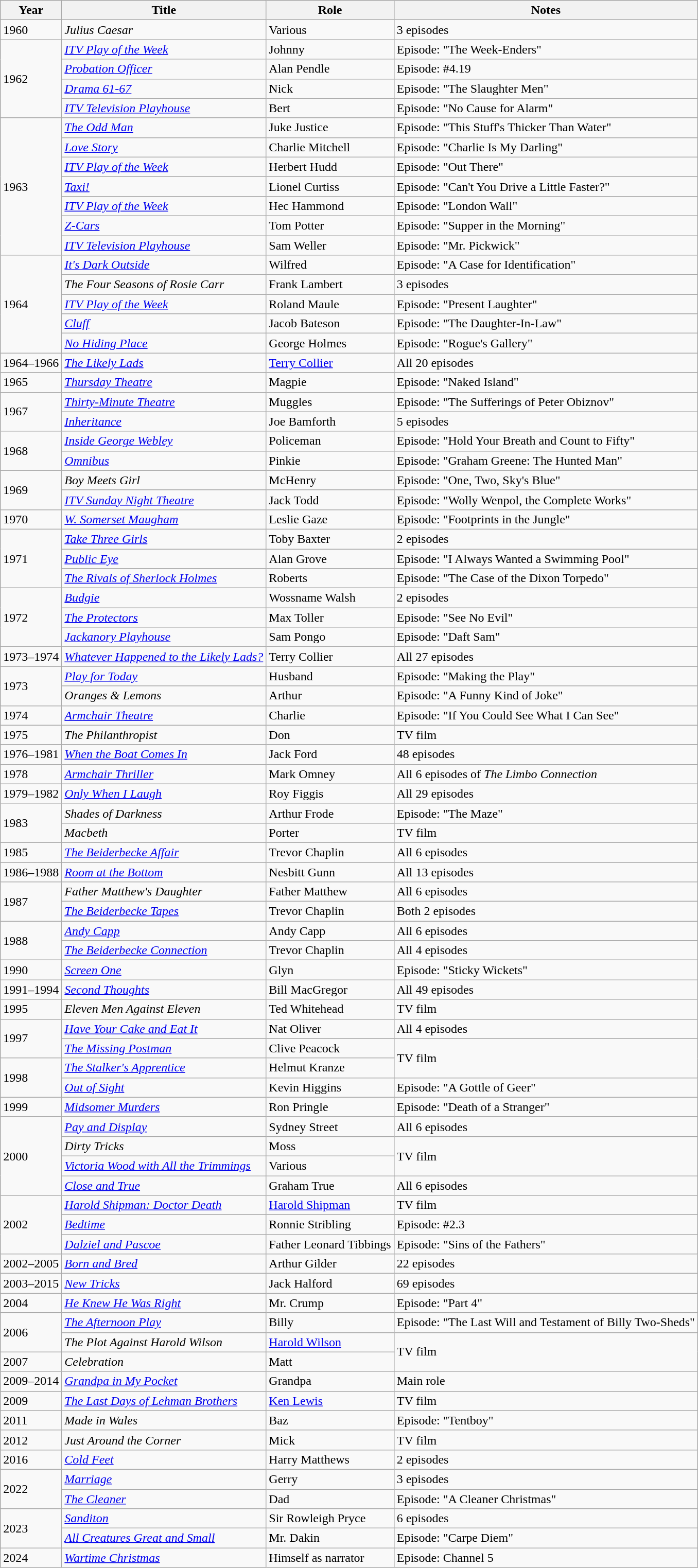<table class="wikitable sortable">
<tr>
<th>Year</th>
<th>Title</th>
<th>Role</th>
<th>Notes</th>
</tr>
<tr>
<td>1960</td>
<td><em>Julius Caesar</em></td>
<td>Various</td>
<td>3 episodes</td>
</tr>
<tr>
<td rowspan="4">1962</td>
<td><em><a href='#'>ITV Play of the Week</a></em></td>
<td>Johnny</td>
<td>Episode: "The Week-Enders"</td>
</tr>
<tr>
<td><em><a href='#'>Probation Officer</a></em></td>
<td>Alan Pendle</td>
<td>Episode: #4.19</td>
</tr>
<tr>
<td><em><a href='#'>Drama 61-67</a></em></td>
<td>Nick</td>
<td>Episode: "The Slaughter Men"</td>
</tr>
<tr>
<td><em><a href='#'>ITV Television Playhouse</a></em></td>
<td>Bert</td>
<td>Episode: "No Cause for Alarm"</td>
</tr>
<tr>
<td rowspan="7">1963</td>
<td><em><a href='#'>The Odd Man</a></em></td>
<td>Juke Justice</td>
<td>Episode: "This Stuff's Thicker Than Water"</td>
</tr>
<tr>
<td><em><a href='#'>Love Story</a></em></td>
<td>Charlie Mitchell</td>
<td>Episode: "Charlie Is My Darling"</td>
</tr>
<tr>
<td><em><a href='#'>ITV Play of the Week</a></em></td>
<td>Herbert Hudd</td>
<td>Episode: "Out There"</td>
</tr>
<tr>
<td><em><a href='#'>Taxi!</a></em></td>
<td>Lionel Curtiss</td>
<td>Episode: "Can't You Drive a Little Faster?"</td>
</tr>
<tr>
<td><em><a href='#'>ITV Play of the Week</a></em></td>
<td>Hec Hammond</td>
<td>Episode: "London Wall"</td>
</tr>
<tr>
<td><em><a href='#'>Z-Cars</a></em></td>
<td>Tom Potter</td>
<td>Episode: "Supper in the Morning"</td>
</tr>
<tr>
<td><em><a href='#'>ITV Television Playhouse</a></em></td>
<td>Sam Weller</td>
<td>Episode: "Mr. Pickwick"</td>
</tr>
<tr>
<td rowspan="5">1964</td>
<td><em><a href='#'>It's Dark Outside</a></em></td>
<td>Wilfred</td>
<td>Episode: "A Case for Identification"</td>
</tr>
<tr>
<td><em>The Four Seasons of Rosie Carr</em></td>
<td>Frank Lambert</td>
<td>3 episodes</td>
</tr>
<tr>
<td><em><a href='#'>ITV Play of the Week</a></em></td>
<td>Roland Maule</td>
<td>Episode: "Present Laughter"</td>
</tr>
<tr>
<td><em><a href='#'>Cluff</a></em></td>
<td>Jacob Bateson</td>
<td>Episode: "The Daughter-In-Law"</td>
</tr>
<tr>
<td><em><a href='#'>No Hiding Place</a></em></td>
<td>George Holmes</td>
<td>Episode: "Rogue's Gallery"</td>
</tr>
<tr>
<td>1964–1966</td>
<td><em><a href='#'>The Likely Lads</a></em></td>
<td><a href='#'>Terry Collier</a></td>
<td>All 20 episodes</td>
</tr>
<tr>
<td>1965</td>
<td><em><a href='#'>Thursday Theatre</a></em></td>
<td>Magpie</td>
<td>Episode: "Naked Island"</td>
</tr>
<tr>
<td rowspan="2">1967</td>
<td><em><a href='#'>Thirty-Minute Theatre</a></em></td>
<td>Muggles</td>
<td>Episode: "The Sufferings of Peter Obiznov"</td>
</tr>
<tr>
<td><em><a href='#'>Inheritance</a></em></td>
<td>Joe Bamforth</td>
<td>5 episodes</td>
</tr>
<tr>
<td rowspan="2">1968</td>
<td><em><a href='#'>Inside George Webley</a></em></td>
<td>Policeman</td>
<td>Episode: "Hold Your Breath and Count to Fifty"</td>
</tr>
<tr>
<td><em><a href='#'>Omnibus</a></em></td>
<td>Pinkie</td>
<td>Episode: "Graham Greene: The Hunted Man"</td>
</tr>
<tr>
<td rowspan="2">1969</td>
<td><em>Boy Meets Girl</em></td>
<td>McHenry</td>
<td>Episode: "One, Two, Sky's Blue"</td>
</tr>
<tr>
<td><em><a href='#'>ITV Sunday Night Theatre</a></em></td>
<td>Jack Todd</td>
<td>Episode: "Wolly Wenpol, the Complete Works"</td>
</tr>
<tr>
<td>1970</td>
<td><em><a href='#'>W. Somerset Maugham</a></em></td>
<td>Leslie Gaze</td>
<td>Episode: "Footprints in the Jungle"</td>
</tr>
<tr>
<td rowspan="3">1971</td>
<td><em><a href='#'>Take Three Girls</a></em></td>
<td>Toby Baxter</td>
<td>2 episodes</td>
</tr>
<tr>
<td><em><a href='#'>Public Eye</a></em></td>
<td>Alan Grove</td>
<td>Episode: "I Always Wanted a Swimming Pool"</td>
</tr>
<tr>
<td><em><a href='#'>The Rivals of Sherlock Holmes</a></em></td>
<td>Roberts</td>
<td>Episode: "The Case of the Dixon Torpedo"</td>
</tr>
<tr>
<td rowspan="3">1972</td>
<td><em><a href='#'>Budgie</a></em></td>
<td>Wossname Walsh</td>
<td>2 episodes</td>
</tr>
<tr>
<td><em><a href='#'>The Protectors</a></em></td>
<td>Max Toller</td>
<td>Episode: "See No Evil"</td>
</tr>
<tr>
<td><em><a href='#'>Jackanory Playhouse</a></em></td>
<td>Sam Pongo</td>
<td>Episode: "Daft Sam"</td>
</tr>
<tr>
<td>1973–1974</td>
<td><em><a href='#'>Whatever Happened to the Likely Lads?</a></em></td>
<td>Terry Collier</td>
<td>All 27 episodes</td>
</tr>
<tr>
<td rowspan="2">1973</td>
<td><em><a href='#'>Play for Today</a></em></td>
<td>Husband</td>
<td>Episode: "Making the Play"</td>
</tr>
<tr>
<td><em>Oranges & Lemons</em></td>
<td>Arthur</td>
<td>Episode: "A Funny Kind of Joke"</td>
</tr>
<tr>
<td>1974</td>
<td><em><a href='#'>Armchair Theatre</a></em></td>
<td>Charlie</td>
<td>Episode: "If You Could See What I Can See"</td>
</tr>
<tr>
<td>1975</td>
<td><em>The Philanthropist</em></td>
<td>Don</td>
<td>TV film</td>
</tr>
<tr>
<td>1976–1981</td>
<td><em><a href='#'>When the Boat Comes In</a></em></td>
<td>Jack Ford</td>
<td>48 episodes</td>
</tr>
<tr>
<td>1978</td>
<td><em><a href='#'>Armchair Thriller</a></em></td>
<td>Mark Omney</td>
<td>All 6 episodes of <em>The Limbo Connection</em></td>
</tr>
<tr>
<td>1979–1982</td>
<td><em><a href='#'>Only When I Laugh</a></em></td>
<td>Roy Figgis</td>
<td>All 29 episodes</td>
</tr>
<tr>
<td rowspan="2">1983</td>
<td><em>Shades of Darkness</em></td>
<td>Arthur Frode</td>
<td>Episode: "The Maze"</td>
</tr>
<tr>
<td><em>Macbeth</em></td>
<td>Porter</td>
<td>TV film</td>
</tr>
<tr>
<td>1985</td>
<td><em><a href='#'>The Beiderbecke Affair</a></em></td>
<td>Trevor Chaplin</td>
<td>All 6 episodes</td>
</tr>
<tr>
<td>1986–1988</td>
<td><em><a href='#'>Room at the Bottom</a></em></td>
<td>Nesbitt Gunn</td>
<td>All 13 episodes</td>
</tr>
<tr>
<td rowspan="2">1987</td>
<td><em>Father Matthew's Daughter</em></td>
<td>Father Matthew</td>
<td>All 6 episodes</td>
</tr>
<tr>
<td><em><a href='#'>The Beiderbecke Tapes</a></em></td>
<td>Trevor Chaplin</td>
<td>Both 2 episodes</td>
</tr>
<tr>
<td rowspan="2">1988</td>
<td><em><a href='#'>Andy Capp</a></em></td>
<td>Andy Capp</td>
<td>All 6 episodes</td>
</tr>
<tr>
<td><em><a href='#'>The Beiderbecke Connection</a></em></td>
<td>Trevor Chaplin</td>
<td>All 4 episodes</td>
</tr>
<tr>
<td>1990</td>
<td><em><a href='#'>Screen One</a></em></td>
<td>Glyn</td>
<td>Episode: "Sticky Wickets"</td>
</tr>
<tr>
<td>1991–1994</td>
<td><em><a href='#'>Second Thoughts</a></em></td>
<td>Bill MacGregor</td>
<td>All 49 episodes</td>
</tr>
<tr>
<td>1995</td>
<td><em>Eleven Men Against Eleven</em></td>
<td>Ted Whitehead</td>
<td>TV film</td>
</tr>
<tr>
<td rowspan="2">1997</td>
<td><em><a href='#'>Have Your Cake and Eat It</a></em></td>
<td>Nat Oliver</td>
<td>All 4 episodes</td>
</tr>
<tr>
<td><em><a href='#'>The Missing Postman</a></em></td>
<td>Clive Peacock</td>
<td rowspan="2">TV film</td>
</tr>
<tr>
<td rowspan="2">1998</td>
<td><em><a href='#'>The Stalker's Apprentice</a></em></td>
<td>Helmut Kranze</td>
</tr>
<tr>
<td><em><a href='#'>Out of Sight</a></em></td>
<td>Kevin Higgins</td>
<td>Episode: "A Gottle of Geer"</td>
</tr>
<tr>
<td>1999</td>
<td><em><a href='#'>Midsomer Murders</a></em></td>
<td>Ron Pringle</td>
<td>Episode: "Death of a Stranger"</td>
</tr>
<tr>
<td rowspan="4">2000</td>
<td><em><a href='#'>Pay and Display</a></em></td>
<td>Sydney Street</td>
<td>All 6 episodes</td>
</tr>
<tr>
<td><em>Dirty Tricks</em></td>
<td>Moss</td>
<td rowspan="2">TV film</td>
</tr>
<tr>
<td><em><a href='#'>Victoria Wood with All the Trimmings</a></em></td>
<td>Various</td>
</tr>
<tr>
<td><em><a href='#'>Close and True</a></em></td>
<td>Graham True</td>
<td>All 6 episodes</td>
</tr>
<tr>
<td rowspan="3">2002</td>
<td><em><a href='#'>Harold Shipman: Doctor Death</a></em></td>
<td><a href='#'>Harold Shipman</a></td>
<td>TV film</td>
</tr>
<tr>
<td><em><a href='#'>Bedtime</a></em></td>
<td>Ronnie Stribling</td>
<td>Episode: #2.3</td>
</tr>
<tr>
<td><em><a href='#'>Dalziel and Pascoe</a></em></td>
<td>Father Leonard Tibbings</td>
<td>Episode: "Sins of the Fathers"</td>
</tr>
<tr>
<td>2002–2005</td>
<td><em><a href='#'>Born and Bred</a></em></td>
<td>Arthur Gilder</td>
<td>22 episodes</td>
</tr>
<tr>
<td>2003–2015</td>
<td><em><a href='#'>New Tricks</a></em></td>
<td>Jack Halford</td>
<td>69 episodes</td>
</tr>
<tr>
<td>2004</td>
<td><em><a href='#'>He Knew He Was Right</a></em></td>
<td>Mr. Crump</td>
<td>Episode: "Part 4"</td>
</tr>
<tr>
<td rowspan="2">2006</td>
<td><em><a href='#'>The Afternoon Play</a></em></td>
<td>Billy</td>
<td>Episode: "The Last Will and Testament of Billy Two-Sheds"</td>
</tr>
<tr>
<td><em>The Plot Against Harold Wilson</em></td>
<td><a href='#'>Harold Wilson</a></td>
<td rowspan="2">TV film</td>
</tr>
<tr>
<td>2007</td>
<td><em>Celebration</em></td>
<td>Matt</td>
</tr>
<tr>
<td>2009–2014</td>
<td><em><a href='#'>Grandpa in My Pocket</a></em></td>
<td>Grandpa</td>
<td>Main role</td>
</tr>
<tr>
<td>2009</td>
<td><em><a href='#'>The Last Days of Lehman Brothers</a></em></td>
<td><a href='#'>Ken Lewis</a></td>
<td>TV film</td>
</tr>
<tr>
<td>2011</td>
<td><em>Made in Wales</em></td>
<td>Baz</td>
<td>Episode: "Tentboy"</td>
</tr>
<tr>
<td>2012</td>
<td><em>Just Around the Corner</em></td>
<td>Mick</td>
<td>TV film</td>
</tr>
<tr>
<td>2016</td>
<td><em><a href='#'>Cold Feet</a></em></td>
<td>Harry Matthews</td>
<td>2 episodes</td>
</tr>
<tr>
<td rowspan="2">2022</td>
<td><em><a href='#'>Marriage</a></em></td>
<td>Gerry</td>
<td>3 episodes</td>
</tr>
<tr>
<td><em><a href='#'>The Cleaner</a></em></td>
<td>Dad</td>
<td>Episode: "A Cleaner Christmas"</td>
</tr>
<tr>
<td rowspan="2">2023</td>
<td><em><a href='#'>Sanditon</a></em></td>
<td>Sir Rowleigh Pryce</td>
<td>6 episodes</td>
</tr>
<tr>
<td><em><a href='#'>All Creatures Great and Small</a></em></td>
<td>Mr. Dakin</td>
<td>Episode: "Carpe Diem"</td>
</tr>
<tr>
<td>2024</td>
<td><em><a href='#'>Wartime Christmas</a></em></td>
<td>Himself as narrator</td>
<td>Episode: Channel 5</td>
</tr>
</table>
